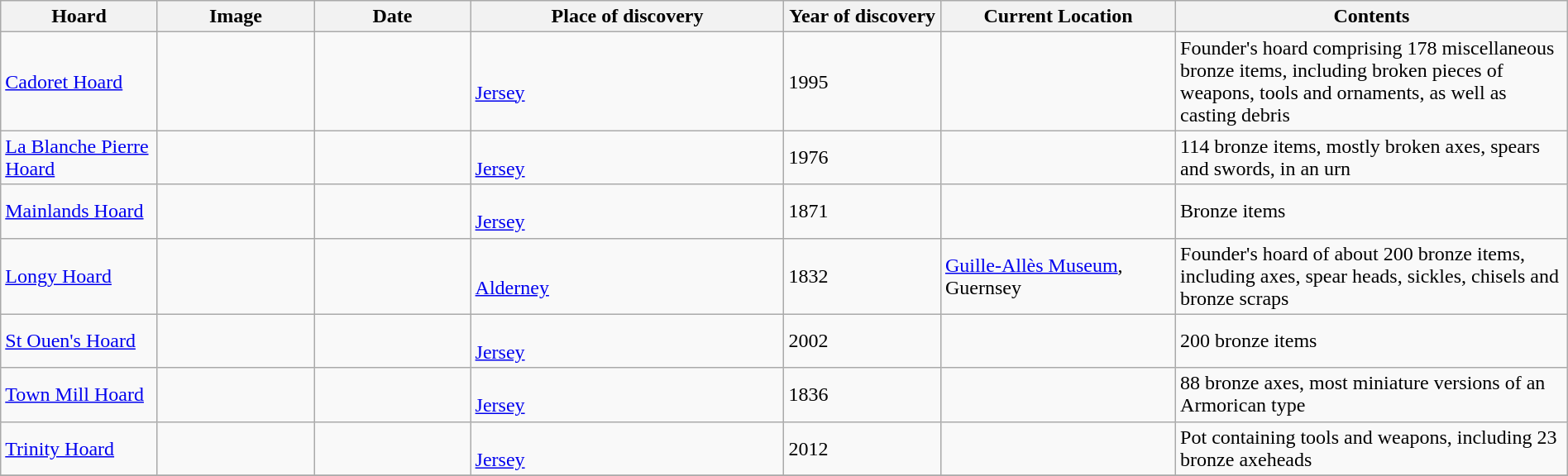<table class="wikitable sortable" style="width: 100%">
<tr>
<th width="10%">Hoard</th>
<th width="10%">Image</th>
<th width="10%">Date</th>
<th width="20%">Place of discovery</th>
<th width="10%">Year of discovery</th>
<th width="15%">Current Location</th>
<th class="unsortable" width="25%">Contents</th>
</tr>
<tr>
<td><a href='#'>Cadoret Hoard</a></td>
<td></td>
<td></td>
<td><br><a href='#'>Jersey</a><br><small></small></td>
<td>1995</td>
<td></td>
<td>Founder's hoard comprising 178 miscellaneous bronze items, including broken pieces of weapons, tools and ornaments, as well as casting debris</td>
</tr>
<tr>
<td><a href='#'>La Blanche Pierre Hoard</a></td>
<td></td>
<td></td>
<td><br><a href='#'>Jersey</a><br><small></small></td>
<td>1976</td>
<td></td>
<td>114 bronze items, mostly broken axes, spears and swords, in an urn</td>
</tr>
<tr>
<td><a href='#'>Mainlands Hoard</a></td>
<td></td>
<td></td>
<td><br><a href='#'>Jersey</a><br><small></small></td>
<td>1871</td>
<td></td>
<td>Bronze items</td>
</tr>
<tr>
<td><a href='#'>Longy Hoard</a></td>
<td></td>
<td></td>
<td><br><a href='#'>Alderney</a><br><small></small></td>
<td>1832</td>
<td><a href='#'>Guille-Allès Museum</a>, Guernsey</td>
<td>Founder's hoard of about 200 bronze items, including axes, spear heads, sickles, chisels and bronze scraps</td>
</tr>
<tr>
<td><a href='#'>St Ouen's Hoard</a></td>
<td></td>
<td></td>
<td><br><a href='#'>Jersey</a><br><small></small></td>
<td>2002</td>
<td></td>
<td>200 bronze items</td>
</tr>
<tr>
<td><a href='#'>Town Mill Hoard</a></td>
<td></td>
<td></td>
<td><br><a href='#'>Jersey</a><br><small></small></td>
<td>1836</td>
<td></td>
<td>88 bronze axes, most miniature versions of an Armorican type</td>
</tr>
<tr>
<td><a href='#'>Trinity Hoard</a></td>
<td></td>
<td></td>
<td><br><a href='#'>Jersey</a><br><small></small></td>
<td>2012</td>
<td></td>
<td>Pot containing tools and weapons, including 23 bronze axeheads</td>
</tr>
<tr>
</tr>
</table>
